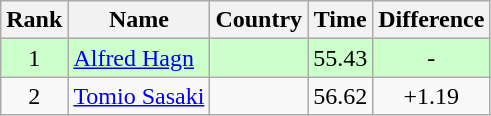<table class="wikitable sortable" style="text-align:center">
<tr>
<th>Rank</th>
<th>Name</th>
<th>Country</th>
<th>Time</th>
<th>Difference</th>
</tr>
<tr style="background:#cfc;">
<td>1</td>
<td align=left><a href='#'>Alfred Hagn</a></td>
<td align=left></td>
<td>55.43</td>
<td>-</td>
</tr>
<tr>
<td>2</td>
<td align=left><a href='#'>Tomio Sasaki</a></td>
<td align=left></td>
<td>56.62</td>
<td>+1.19</td>
</tr>
</table>
